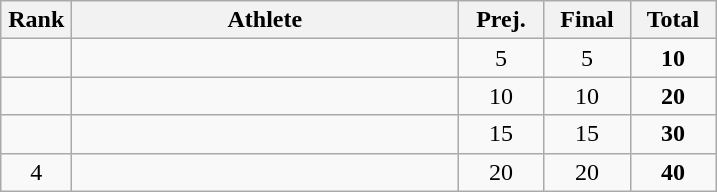<table class=wikitable style="text-align:center">
<tr>
<th width=40>Rank</th>
<th width=250>Athlete</th>
<th width=50>Prej.</th>
<th width=50>Final</th>
<th width=50>Total</th>
</tr>
<tr>
<td></td>
<td align=left></td>
<td>5</td>
<td>5</td>
<td><strong>10</strong></td>
</tr>
<tr>
<td></td>
<td align=left></td>
<td>10</td>
<td>10</td>
<td><strong>20</strong></td>
</tr>
<tr>
<td></td>
<td align=left></td>
<td>15</td>
<td>15</td>
<td><strong>30</strong></td>
</tr>
<tr>
<td>4</td>
<td align=left></td>
<td>20</td>
<td>20</td>
<td><strong>40</strong></td>
</tr>
</table>
